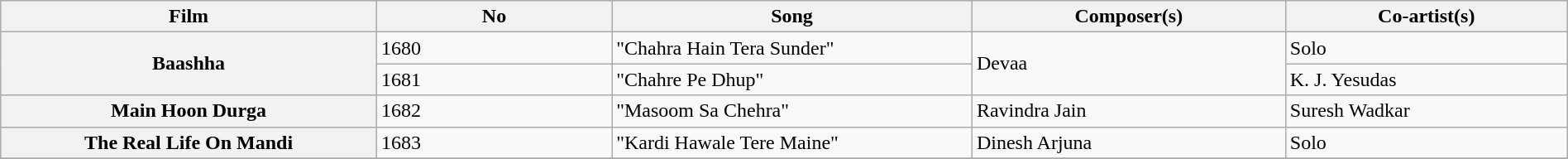<table class="wikitable plainrowheaders" style="width:100%; textcolor:#000">
<tr>
<th scope="col" style="width:24%;">Film</th>
<th>No</th>
<th scope="col" style="width:23%;">Song</th>
<th scope="col" style="width:20%;">Composer(s)</th>
<th scope="col" style="width:18%;">Co-artist(s)</th>
</tr>
<tr>
<th rowspan=2>Baashha</th>
<td>1680</td>
<td>"Chahra Hain Tera Sunder"</td>
<td rowspan=2>Devaa</td>
<td>Solo</td>
</tr>
<tr>
<td>1681</td>
<td>"Chahre Pe Dhup"</td>
<td>K. J. Yesudas</td>
</tr>
<tr>
<th>Main Hoon Durga</th>
<td>1682</td>
<td>"Masoom Sa Chehra"</td>
<td>Ravindra Jain</td>
<td>Suresh Wadkar</td>
</tr>
<tr>
<th>The Real Life On Mandi</th>
<td>1683</td>
<td>"Kardi Hawale Tere Maine"</td>
<td>Dinesh Arjuna</td>
<td>Solo</td>
</tr>
<tr>
</tr>
</table>
